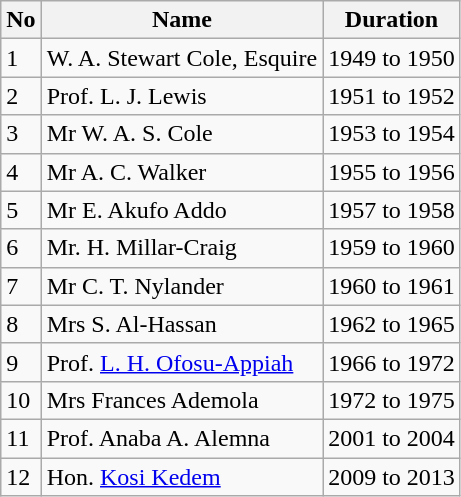<table class="wikitable">
<tr>
<th>No</th>
<th>Name</th>
<th>Duration</th>
</tr>
<tr>
<td>1</td>
<td>W. A. Stewart Cole, Esquire</td>
<td>1949 to 1950</td>
</tr>
<tr>
<td>2</td>
<td>Prof. L. J. Lewis</td>
<td>1951 to 1952</td>
</tr>
<tr>
<td>3</td>
<td>Mr W. A. S. Cole</td>
<td>1953 to 1954</td>
</tr>
<tr>
<td>4</td>
<td>Mr A. C. Walker</td>
<td>1955 to 1956</td>
</tr>
<tr>
<td>5</td>
<td>Mr E. Akufo Addo</td>
<td>1957 to 1958</td>
</tr>
<tr>
<td>6</td>
<td>Mr. H. Millar-Craig</td>
<td>1959 to 1960</td>
</tr>
<tr>
<td>7</td>
<td>Mr C. T. Nylander</td>
<td>1960 to 1961</td>
</tr>
<tr>
<td>8</td>
<td>Mrs S. Al-Hassan</td>
<td>1962 to 1965</td>
</tr>
<tr>
<td>9</td>
<td>Prof. <a href='#'>L. H. Ofosu-Appiah</a></td>
<td>1966 to 1972</td>
</tr>
<tr>
<td>10</td>
<td>Mrs Frances Ademola</td>
<td>1972 to 1975</td>
</tr>
<tr>
<td>11</td>
<td>Prof. Anaba A. Alemna</td>
<td>2001 to 2004</td>
</tr>
<tr>
<td>12</td>
<td>Hon. <a href='#'>Kosi Kedem</a></td>
<td>2009 to 2013</td>
</tr>
</table>
